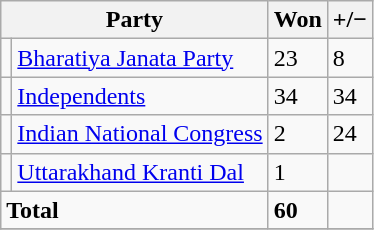<table class="sortable wikitable">
<tr>
<th colspan="2">Party</th>
<th>Won</th>
<th><strong>+/−</strong></th>
</tr>
<tr>
<td></td>
<td><a href='#'>Bharatiya Janata Party</a></td>
<td>23</td>
<td>8</td>
</tr>
<tr>
<td></td>
<td><a href='#'>Independents</a></td>
<td>34</td>
<td>34</td>
</tr>
<tr>
<td></td>
<td><a href='#'>Indian National Congress</a></td>
<td>2</td>
<td>24</td>
</tr>
<tr>
<td></td>
<td><a href='#'>Uttarakhand Kranti Dal</a></td>
<td>1</td>
<td></td>
</tr>
<tr>
<td colspan="2"><strong>Total</strong></td>
<td><strong>60</strong></td>
<td></td>
</tr>
<tr>
</tr>
</table>
